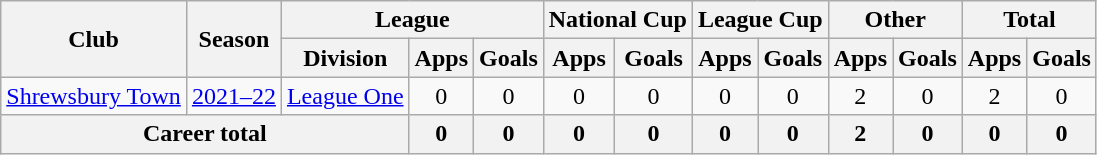<table class="wikitable" style="text-align: center">
<tr>
<th rowspan="2">Club</th>
<th rowspan="2">Season</th>
<th colspan="3">League</th>
<th colspan="2">National Cup</th>
<th colspan="2">League Cup</th>
<th colspan="2">Other</th>
<th colspan="2">Total</th>
</tr>
<tr>
<th>Division</th>
<th>Apps</th>
<th>Goals</th>
<th>Apps</th>
<th>Goals</th>
<th>Apps</th>
<th>Goals</th>
<th>Apps</th>
<th>Goals</th>
<th>Apps</th>
<th>Goals</th>
</tr>
<tr>
<td><a href='#'>Shrewsbury Town</a></td>
<td><a href='#'>2021–22</a></td>
<td><a href='#'>League One</a></td>
<td>0</td>
<td>0</td>
<td>0</td>
<td>0</td>
<td>0</td>
<td>0</td>
<td>2</td>
<td>0</td>
<td>2</td>
<td>0</td>
</tr>
<tr>
<th colspan="3">Career total</th>
<th>0</th>
<th>0</th>
<th>0</th>
<th>0</th>
<th>0</th>
<th>0</th>
<th>2</th>
<th>0</th>
<th>0</th>
<th>0</th>
</tr>
</table>
